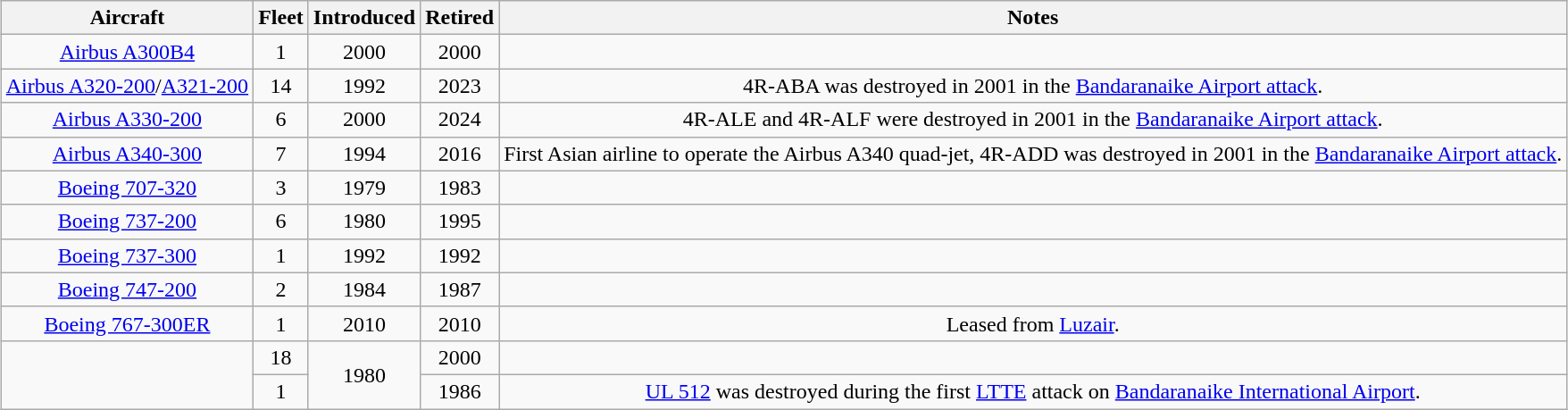<table class="wikitable" style="border-collapse:collapse;text-align:center; margin:auto;">
<tr>
<th>Aircraft</th>
<th>Fleet</th>
<th>Introduced</th>
<th>Retired</th>
<th>Notes</th>
</tr>
<tr>
<td><a href='#'>Airbus A300B4</a></td>
<td>1</td>
<td>2000</td>
<td>2000</td>
<td></td>
</tr>
<tr>
<td><a href='#'>Airbus A320-200</a>/<a href='#'>A321-200</a></td>
<td>14</td>
<td>1992</td>
<td>2023</td>
<td>4R-ABA was destroyed in 2001 in the <a href='#'>Bandaranaike Airport attack</a>.</td>
</tr>
<tr>
<td><a href='#'>Airbus A330-200</a></td>
<td>6</td>
<td>2000</td>
<td>2024</td>
<td>4R-ALE and 4R-ALF were destroyed in 2001 in the <a href='#'>Bandaranaike Airport attack</a>.</td>
</tr>
<tr>
<td><a href='#'>Airbus A340-300</a></td>
<td>7</td>
<td>1994</td>
<td>2016</td>
<td>First Asian airline to operate the Airbus A340 quad-jet, 4R-ADD was destroyed in 2001 in the <a href='#'>Bandaranaike Airport attack</a>.</td>
</tr>
<tr>
<td><a href='#'>Boeing 707-320</a></td>
<td>3</td>
<td>1979</td>
<td>1983</td>
<td></td>
</tr>
<tr>
<td><a href='#'>Boeing 737-200</a></td>
<td>6</td>
<td>1980</td>
<td>1995</td>
<td></td>
</tr>
<tr>
<td><a href='#'>Boeing 737-300</a></td>
<td>1</td>
<td>1992</td>
<td>1992</td>
<td></td>
</tr>
<tr>
<td><a href='#'>Boeing 747-200</a></td>
<td>2</td>
<td>1984</td>
<td>1987</td>
<td></td>
</tr>
<tr>
<td><a href='#'>Boeing 767-300ER</a></td>
<td>1</td>
<td>2010</td>
<td>2010</td>
<td>Leased from <a href='#'>Luzair</a>.</td>
</tr>
<tr>
<td rowspan="2"></td>
<td>18</td>
<td rowspan="2">1980</td>
<td>2000</td>
<td></td>
</tr>
<tr>
<td>1</td>
<td>1986</td>
<td><a href='#'>UL 512</a> was destroyed during the first <a href='#'>LTTE</a> attack on <a href='#'>Bandaranaike International Airport</a>.</td>
</tr>
</table>
